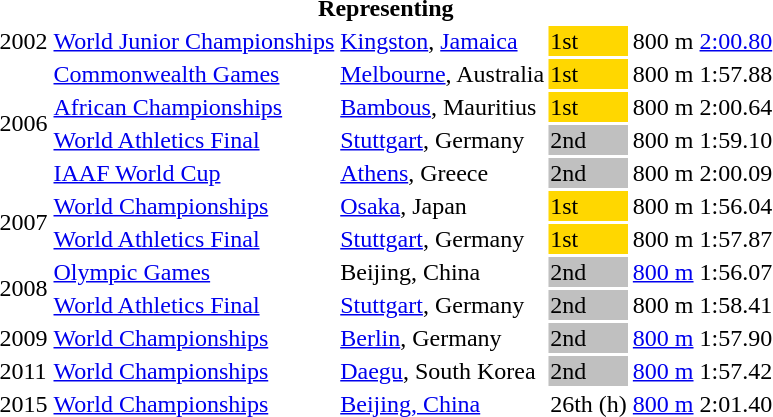<table>
<tr>
<th colspan="6">Representing </th>
</tr>
<tr>
<td>2002</td>
<td><a href='#'>World Junior Championships</a></td>
<td><a href='#'>Kingston</a>, <a href='#'>Jamaica</a></td>
<td bgcolor=gold>1st</td>
<td>800 m</td>
<td><a href='#'>2:00.80</a></td>
</tr>
<tr>
<td rowspan=4>2006</td>
<td><a href='#'>Commonwealth Games</a></td>
<td><a href='#'>Melbourne</a>, Australia</td>
<td bgcolor="gold" align="centr">1st</td>
<td>800 m</td>
<td>1:57.88</td>
</tr>
<tr>
<td><a href='#'>African Championships</a></td>
<td><a href='#'>Bambous</a>, Mauritius</td>
<td bgcolor="gold" align="centr">1st</td>
<td>800 m</td>
<td>2:00.64</td>
</tr>
<tr>
<td><a href='#'>World Athletics Final</a></td>
<td><a href='#'>Stuttgart</a>, Germany</td>
<td bgcolor="silver" align="centr">2nd</td>
<td>800 m</td>
<td>1:59.10</td>
</tr>
<tr>
<td><a href='#'>IAAF World Cup</a></td>
<td><a href='#'>Athens</a>, Greece</td>
<td bgcolor="silver" align="centr">2nd</td>
<td>800 m</td>
<td>2:00.09</td>
</tr>
<tr>
<td rowspan=2>2007</td>
<td><a href='#'>World Championships</a></td>
<td><a href='#'>Osaka</a>, Japan</td>
<td bgcolor="gold" align="centr">1st</td>
<td>800 m</td>
<td>1:56.04</td>
</tr>
<tr>
<td><a href='#'>World Athletics Final</a></td>
<td><a href='#'>Stuttgart</a>, Germany</td>
<td bgcolor="gold" align="centr">1st</td>
<td>800 m</td>
<td>1:57.87</td>
</tr>
<tr>
<td rowspan=2>2008</td>
<td><a href='#'>Olympic Games</a></td>
<td>Beijing, China</td>
<td bgcolor="silver" align="centr">2nd</td>
<td><a href='#'>800 m</a></td>
<td>1:56.07</td>
</tr>
<tr>
<td><a href='#'>World Athletics Final</a></td>
<td><a href='#'>Stuttgart</a>, Germany</td>
<td bgcolor="silver" align="centr">2nd</td>
<td>800 m</td>
<td>1:58.41</td>
</tr>
<tr>
<td>2009</td>
<td><a href='#'>World Championships</a></td>
<td><a href='#'>Berlin</a>, Germany</td>
<td bgcolor="silver" align="centr">2nd</td>
<td><a href='#'>800 m</a></td>
<td>1:57.90</td>
</tr>
<tr>
<td>2011</td>
<td><a href='#'>World Championships</a></td>
<td><a href='#'>Daegu</a>, South Korea</td>
<td bgcolor="silver" align="centr">2nd</td>
<td><a href='#'>800 m</a></td>
<td>1:57.42</td>
</tr>
<tr>
<td>2015</td>
<td><a href='#'>World Championships</a></td>
<td><a href='#'>Beijing, China</a></td>
<td>26th (h)</td>
<td><a href='#'>800 m</a></td>
<td>2:01.40</td>
</tr>
</table>
